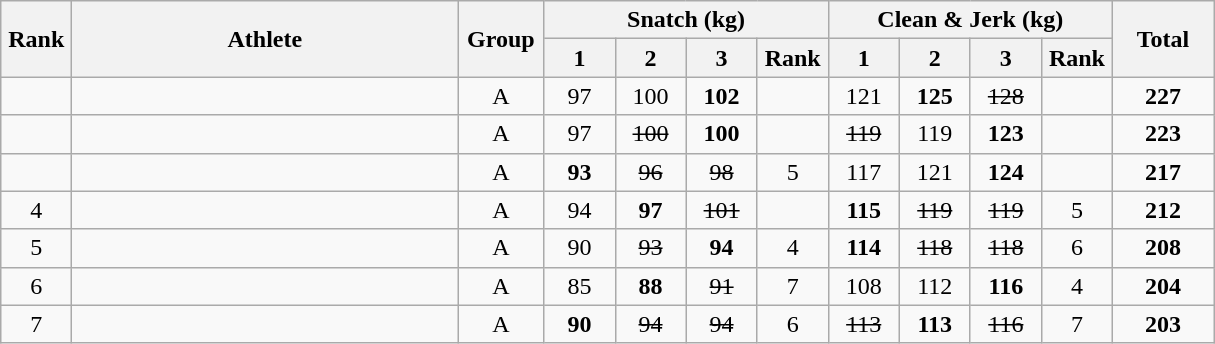<table class = "wikitable" style="text-align:center;">
<tr>
<th rowspan=2 width=40>Rank</th>
<th rowspan=2 width=250>Athlete</th>
<th rowspan=2 width=50>Group</th>
<th colspan=4>Snatch (kg)</th>
<th colspan=4>Clean & Jerk (kg)</th>
<th rowspan=2 width=60>Total</th>
</tr>
<tr>
<th width=40>1</th>
<th width=40>2</th>
<th width=40>3</th>
<th width=40>Rank</th>
<th width=40>1</th>
<th width=40>2</th>
<th width=40>3</th>
<th width=40>Rank</th>
</tr>
<tr>
<td></td>
<td align=left></td>
<td>A</td>
<td>97</td>
<td>100</td>
<td><strong>102</strong></td>
<td></td>
<td>121</td>
<td><strong>125</strong></td>
<td><s>128</s></td>
<td></td>
<td><strong>227</strong></td>
</tr>
<tr>
<td></td>
<td align=left></td>
<td>A</td>
<td>97</td>
<td><s>100</s></td>
<td><strong>100</strong></td>
<td></td>
<td><s>119</s></td>
<td>119</td>
<td><strong>123</strong></td>
<td></td>
<td><strong>223</strong></td>
</tr>
<tr>
<td></td>
<td align=left></td>
<td>A</td>
<td><strong>93</strong></td>
<td><s>96</s></td>
<td><s>98</s></td>
<td>5</td>
<td>117</td>
<td>121</td>
<td><strong>124</strong></td>
<td></td>
<td><strong>217</strong></td>
</tr>
<tr>
<td>4</td>
<td align=left></td>
<td>A</td>
<td>94</td>
<td><strong>97</strong></td>
<td><s>101</s></td>
<td></td>
<td><strong>115</strong></td>
<td><s>119</s></td>
<td><s>119</s></td>
<td>5</td>
<td><strong>212</strong></td>
</tr>
<tr>
<td>5</td>
<td align=left></td>
<td>A</td>
<td>90</td>
<td><s>93</s></td>
<td><strong>94</strong></td>
<td>4</td>
<td><strong>114</strong></td>
<td><s>118</s></td>
<td><s>118</s></td>
<td>6</td>
<td><strong>208</strong></td>
</tr>
<tr>
<td>6</td>
<td align=left></td>
<td>A</td>
<td>85</td>
<td><strong>88</strong></td>
<td><s>91</s></td>
<td>7</td>
<td>108</td>
<td>112</td>
<td><strong>116</strong></td>
<td>4</td>
<td><strong>204</strong></td>
</tr>
<tr>
<td>7</td>
<td align=left></td>
<td>A</td>
<td><strong>90</strong></td>
<td><s>94</s></td>
<td><s>94</s></td>
<td>6</td>
<td><s>113</s></td>
<td><strong>113</strong></td>
<td><s>116</s></td>
<td>7</td>
<td><strong>203</strong></td>
</tr>
</table>
